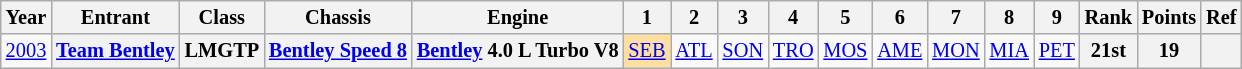<table class="wikitable" style="text-align:center; font-size:85%">
<tr>
<th>Year</th>
<th>Entrant</th>
<th>Class</th>
<th>Chassis</th>
<th>Engine</th>
<th>1</th>
<th>2</th>
<th>3</th>
<th>4</th>
<th>5</th>
<th>6</th>
<th>7</th>
<th>8</th>
<th>9</th>
<th>Rank</th>
<th>Points</th>
<th>Ref</th>
</tr>
<tr>
<td><a href='#'>2003</a></td>
<th nowrap><a href='#'>Team Bentley</a></th>
<th>LMGTP</th>
<th nowrap><a href='#'>Bentley Speed 8</a></th>
<th nowrap><a href='#'>Bentley</a> 4.0 L Turbo V8</th>
<td style="background:#ffdf9f;"><a href='#'>SEB</a><br></td>
<td><a href='#'>ATL</a></td>
<td><a href='#'>SON</a></td>
<td><a href='#'>TRO</a></td>
<td><a href='#'>MOS</a></td>
<td><a href='#'>AME</a></td>
<td><a href='#'>MON</a></td>
<td><a href='#'>MIA</a></td>
<td><a href='#'>PET</a></td>
<th>21st</th>
<th>19</th>
<th></th>
</tr>
</table>
